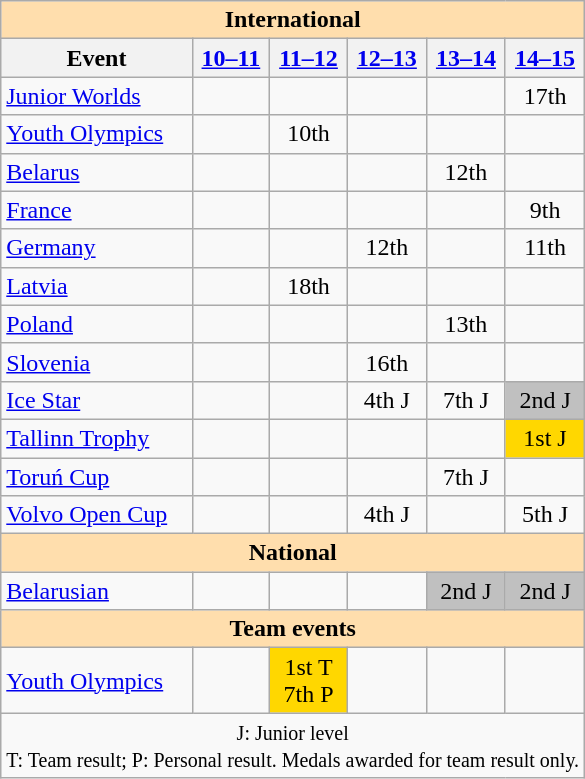<table class="wikitable" style="text-align:center">
<tr>
<th style="background-color: #ffdead; " colspan=6 align=center>International</th>
</tr>
<tr>
<th>Event</th>
<th><a href='#'>10–11</a></th>
<th><a href='#'>11–12</a></th>
<th><a href='#'>12–13</a></th>
<th><a href='#'>13–14</a></th>
<th><a href='#'>14–15</a></th>
</tr>
<tr>
<td align=left><a href='#'>Junior Worlds</a></td>
<td></td>
<td></td>
<td></td>
<td></td>
<td>17th</td>
</tr>
<tr>
<td align=left><a href='#'>Youth Olympics</a></td>
<td></td>
<td>10th</td>
<td></td>
<td></td>
<td></td>
</tr>
<tr>
<td align=left> <a href='#'>Belarus</a></td>
<td></td>
<td></td>
<td></td>
<td>12th</td>
<td></td>
</tr>
<tr>
<td align=left> <a href='#'>France</a></td>
<td></td>
<td></td>
<td></td>
<td></td>
<td>9th</td>
</tr>
<tr>
<td align=left> <a href='#'>Germany</a></td>
<td></td>
<td></td>
<td>12th</td>
<td></td>
<td>11th</td>
</tr>
<tr>
<td align=left> <a href='#'>Latvia</a></td>
<td></td>
<td>18th</td>
<td></td>
<td></td>
<td></td>
</tr>
<tr>
<td align=left> <a href='#'>Poland</a></td>
<td></td>
<td></td>
<td></td>
<td>13th</td>
<td></td>
</tr>
<tr>
<td align=left> <a href='#'>Slovenia</a></td>
<td></td>
<td></td>
<td>16th</td>
<td></td>
<td></td>
</tr>
<tr>
<td align=left><a href='#'>Ice Star</a></td>
<td></td>
<td></td>
<td>4th J</td>
<td>7th J</td>
<td bgcolor=silver>2nd J</td>
</tr>
<tr>
<td align=left><a href='#'>Tallinn Trophy</a></td>
<td></td>
<td></td>
<td></td>
<td></td>
<td bgcolor=gold>1st J</td>
</tr>
<tr>
<td align=left><a href='#'>Toruń Cup</a></td>
<td></td>
<td></td>
<td></td>
<td>7th J</td>
<td></td>
</tr>
<tr>
<td align=left><a href='#'>Volvo Open Cup</a></td>
<td></td>
<td></td>
<td>4th J</td>
<td></td>
<td>5th J</td>
</tr>
<tr>
<th style="background-color: #ffdead; " colspan=6 align=center>National</th>
</tr>
<tr>
<td align=left><a href='#'>Belarusian</a></td>
<td></td>
<td></td>
<td></td>
<td bgcolor=silver>2nd J</td>
<td bgcolor=silver>2nd J</td>
</tr>
<tr>
<th style="background-color: #ffdead; " colspan=6 align=center>Team events</th>
</tr>
<tr>
<td align=left><a href='#'>Youth Olympics</a></td>
<td></td>
<td bgcolor=gold>1st T <br>7th P</td>
<td></td>
<td></td>
<td></td>
</tr>
<tr>
<td colspan=6 align=center><small> J: Junior level <br> T: Team result; P: Personal result. Medals awarded for team result only. </small></td>
</tr>
</table>
